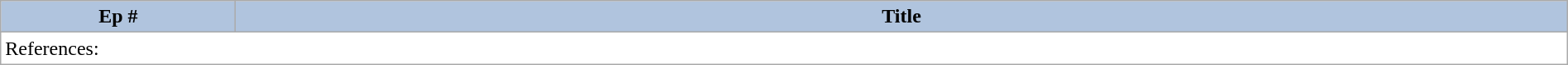<table class="wikitable mw-collapsible plainrowheaders" width="100%" style="background:#FFFFFF;">
<tr>
<th style="background:#B0C4DE" width="15%">Ep #</th>
<th style="background:#B0C4DE">Title<br>


</th>
</tr>
<tr>
<td colspan="2">References:<br>


</td>
</tr>
</table>
